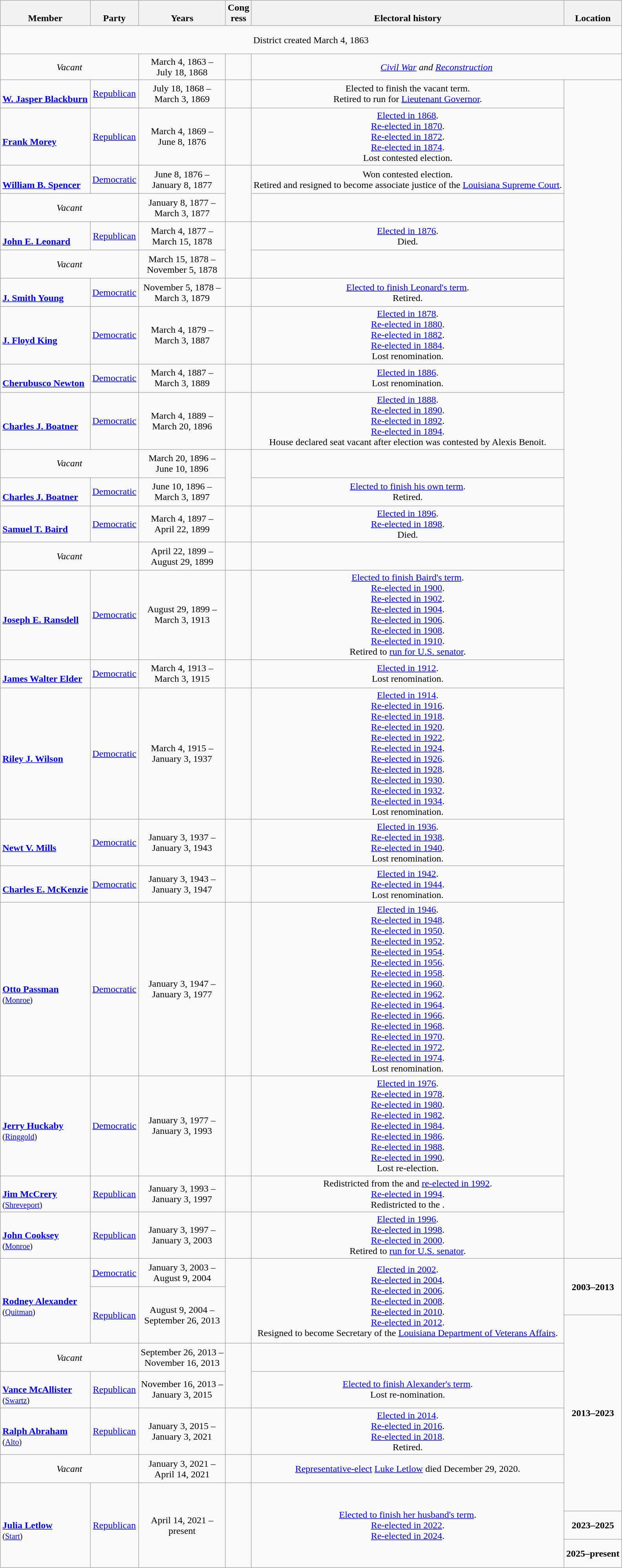<table class=wikitable style="text-align:center">
<tr valign=bottom>
<th>Member</th>
<th>Party</th>
<th>Years</th>
<th>Cong<br>ress</th>
<th>Electoral history</th>
<th>Location</th>
</tr>
<tr style="height:3em">
<td colspan=6>District created March 4, 1863</td>
</tr>
<tr align=center>
<td colspan=2><em>Vacant</em></td>
<td nowrap>March 4, 1863 –<br> July 18, 1868</td>
<td></td>
<td colspan=2><em><a href='#'>Civil War</a> and <a href='#'>Reconstruction</a></em></td>
</tr>
<tr style="height:3em">
<td align=left><br><strong><a href='#'>W. Jasper Blackburn</a></strong><br></td>
<td><a href='#'>Republican</a></td>
<td nowrap>July 18, 1868 –<br>March 3, 1869</td>
<td></td>
<td>Elected to finish the vacant term.<br>Retired to run for <a href='#'>Lieutenant Governor</a>.</td>
<td rowspan=23></td>
</tr>
<tr style="height:3em">
<td align=left><br><strong><a href='#'>Frank Morey</a></strong><br></td>
<td><a href='#'>Republican</a></td>
<td nowrap>March 4, 1869 –<br>June 8, 1876</td>
<td></td>
<td><a href='#'>Elected in 1868</a>.<br><a href='#'>Re-elected in 1870</a>.<br><a href='#'>Re-elected in 1872</a>.<br><a href='#'>Re-elected in 1874</a>.<br>Lost contested election.</td>
</tr>
<tr style="height:3em">
<td align=left><br><strong><a href='#'>William B. Spencer</a></strong><br></td>
<td><a href='#'>Democratic</a></td>
<td nowrap>June 8, 1876 –<br>January 8, 1877</td>
<td rowspan=2></td>
<td>Won contested election.<br>Retired and resigned to become associate justice of the <a href='#'>Louisiana Supreme Court</a>.</td>
</tr>
<tr style="height:3em">
<td colspan=2><em>Vacant</em></td>
<td nowrap>January 8, 1877 –<br>March 3, 1877</td>
<td></td>
</tr>
<tr style="height:3em">
<td align=left><br><strong><a href='#'>John E. Leonard</a></strong><br></td>
<td><a href='#'>Republican</a></td>
<td nowrap>March 4, 1877 –<br>March 15, 1878</td>
<td rowspan=2></td>
<td><a href='#'>Elected in 1876</a>.<br>Died.</td>
</tr>
<tr style="height:3em">
<td colspan=2><em>Vacant</em></td>
<td nowrap>March 15, 1878 –<br>November 5, 1878</td>
<td></td>
</tr>
<tr style="height:3em">
<td align=left><br><strong><a href='#'>J. Smith Young</a></strong><br></td>
<td><a href='#'>Democratic</a></td>
<td nowrap>November 5, 1878 –<br>March 3, 1879</td>
<td></td>
<td><a href='#'>Elected to finish Leonard's term</a>.<br>Retired.</td>
</tr>
<tr style="height:3em">
<td align=left><br><strong><a href='#'>J. Floyd King</a></strong><br></td>
<td><a href='#'>Democratic</a></td>
<td nowrap>March 4, 1879 –<br>March 3, 1887</td>
<td></td>
<td><a href='#'>Elected in 1878</a>.<br><a href='#'>Re-elected in 1880</a>.<br><a href='#'>Re-elected in 1882</a>.<br><a href='#'>Re-elected in 1884</a>.<br>Lost renomination.</td>
</tr>
<tr style="height:3em">
<td align=left><br><strong><a href='#'>Cherubusco Newton</a></strong><br></td>
<td><a href='#'>Democratic</a></td>
<td nowrap>March 4, 1887 –<br>March 3, 1889</td>
<td></td>
<td><a href='#'>Elected in 1886</a>.<br>Lost renomination.</td>
</tr>
<tr style="height:3em">
<td align=left><br><strong><a href='#'>Charles J. Boatner</a></strong><br></td>
<td><a href='#'>Democratic</a></td>
<td nowrap>March 4, 1889 –<br>March 20, 1896</td>
<td></td>
<td><a href='#'>Elected in 1888</a>.<br><a href='#'>Re-elected in 1890</a>.<br><a href='#'>Re-elected in 1892</a>.<br><a href='#'>Re-elected in 1894</a>.<br>House declared seat vacant after election was contested by Alexis Benoit.</td>
</tr>
<tr style="height:3em">
<td colspan=2><em>Vacant</em></td>
<td nowrap>March 20, 1896 –<br>June 10, 1896</td>
<td rowspan=2></td>
<td></td>
</tr>
<tr style="height:3em">
<td align=left><br><strong><a href='#'>Charles J. Boatner</a></strong><br></td>
<td><a href='#'>Democratic</a></td>
<td nowrap>June 10, 1896 –<br>March 3, 1897</td>
<td><a href='#'>Elected to finish his own term</a>.<br>Retired.</td>
</tr>
<tr style="height:3em">
<td align=left><br><strong><a href='#'>Samuel T. Baird</a></strong><br></td>
<td><a href='#'>Democratic</a></td>
<td nowrap>March 4, 1897 –<br>April 22, 1899</td>
<td></td>
<td><a href='#'>Elected in 1896</a>.<br><a href='#'>Re-elected in 1898</a>.<br>Died.</td>
</tr>
<tr style="height:3em">
<td colspan=2><em>Vacant</em></td>
<td nowrap>April 22, 1899 –<br>August 29, 1899</td>
<td></td>
<td></td>
</tr>
<tr style="height:3em">
<td align=left><br><strong><a href='#'>Joseph E. Ransdell</a></strong><br></td>
<td><a href='#'>Democratic</a></td>
<td nowrap>August 29, 1899 –<br>March 3, 1913</td>
<td></td>
<td><a href='#'>Elected to finish Baird's term</a>.<br><a href='#'>Re-elected in 1900</a>.<br><a href='#'>Re-elected in 1902</a>.<br> <a href='#'>Re-elected in 1904</a>.<br><a href='#'>Re-elected in 1906</a>.<br><a href='#'>Re-elected in 1908</a>.<br><a href='#'>Re-elected in 1910</a>.<br>Retired to <a href='#'>run for U.S. senator</a>.</td>
</tr>
<tr style="height:3em">
<td align=left><br><strong><a href='#'>James Walter Elder</a></strong><br></td>
<td><a href='#'>Democratic</a></td>
<td nowrap>March 4, 1913 –<br>March 3, 1915</td>
<td></td>
<td><a href='#'>Elected in 1912</a>.<br>Lost renomination.</td>
</tr>
<tr style="height:3em">
<td align=left><br><strong><a href='#'>Riley J. Wilson</a></strong><br></td>
<td><a href='#'>Democratic</a></td>
<td nowrap>March 4, 1915 –<br>January 3, 1937</td>
<td></td>
<td><a href='#'>Elected in 1914</a>.<br><a href='#'>Re-elected in 1916</a>.<br><a href='#'>Re-elected in 1918</a>.<br><a href='#'>Re-elected in 1920</a>.<br><a href='#'>Re-elected in 1922</a>.<br><a href='#'>Re-elected in 1924</a>.<br><a href='#'>Re-elected in 1926</a>.<br><a href='#'>Re-elected in 1928</a>.<br><a href='#'>Re-elected in 1930</a>.<br><a href='#'>Re-elected in 1932</a>.<br><a href='#'>Re-elected in 1934</a>.<br>Lost renomination.</td>
</tr>
<tr style="height:3em">
<td align=left><br><strong><a href='#'>Newt V. Mills</a></strong><br></td>
<td><a href='#'>Democratic</a></td>
<td nowrap>January 3, 1937 –<br>January 3, 1943</td>
<td></td>
<td><a href='#'>Elected in 1936</a>.<br><a href='#'>Re-elected in 1938</a>.<br><a href='#'>Re-elected in 1940</a>.<br>Lost renomination.</td>
</tr>
<tr style="height:3em">
<td align=left><br><strong><a href='#'>Charles E. McKenzie</a></strong><br></td>
<td><a href='#'>Democratic</a></td>
<td nowrap>January 3, 1943 –<br>January 3, 1947</td>
<td></td>
<td><a href='#'>Elected in 1942</a>.<br><a href='#'>Re-elected in 1944</a>.<br>Lost renomination.</td>
</tr>
<tr style="height:3em">
<td align=left><br><strong><a href='#'>Otto Passman</a></strong><br><small>(<a href='#'>Monroe</a>)</small><br></td>
<td><a href='#'>Democratic</a></td>
<td nowrap>January 3, 1947 –<br>January 3, 1977</td>
<td></td>
<td><a href='#'>Elected in 1946</a>.<br><a href='#'>Re-elected in 1948</a>.<br><a href='#'>Re-elected in 1950</a>.<br><a href='#'>Re-elected in 1952</a>.<br><a href='#'>Re-elected in 1954</a>.<br><a href='#'>Re-elected in 1956</a>.<br><a href='#'>Re-elected in 1958</a>.<br><a href='#'>Re-elected in 1960</a>.<br><a href='#'>Re-elected in 1962</a>.<br><a href='#'>Re-elected in 1964</a>.<br><a href='#'>Re-elected in 1966</a>.<br><a href='#'>Re-elected in 1968</a>.<br><a href='#'>Re-elected in 1970</a>.<br><a href='#'>Re-elected in 1972</a>.<br><a href='#'>Re-elected in 1974</a>.<br>Lost renomination.</td>
</tr>
<tr style="height:3em">
<td align=left><br><strong><a href='#'>Jerry Huckaby</a></strong><br><small>(<a href='#'>Ringgold</a>)</small><br></td>
<td><a href='#'>Democratic</a></td>
<td nowrap>January 3, 1977 –<br>January 3, 1993</td>
<td></td>
<td><a href='#'>Elected in 1976</a>.<br><a href='#'>Re-elected in 1978</a>.<br><a href='#'>Re-elected in 1980</a>.<br><a href='#'>Re-elected in 1982</a>.<br><a href='#'>Re-elected in 1984</a>.<br><a href='#'>Re-elected in 1986</a>.<br><a href='#'>Re-elected in 1988</a>.<br><a href='#'>Re-elected in 1990</a>.<br>Lost re-election.</td>
</tr>
<tr style="height:3em">
<td align=left><br><strong><a href='#'>Jim McCrery</a></strong><br><small>(<a href='#'>Shreveport</a>)</small><br></td>
<td><a href='#'>Republican</a></td>
<td nowrap>January 3, 1993 –<br>January 3, 1997</td>
<td></td>
<td>Redistricted from the  and <a href='#'>re-elected in 1992</a>.<br><a href='#'>Re-elected in 1994</a>.<br>Redistricted to the .</td>
</tr>
<tr style="height:3em">
<td align=left><br><strong><a href='#'>John Cooksey</a></strong><br><small>(<a href='#'>Monroe</a>)</small><br></td>
<td><a href='#'>Republican</a></td>
<td nowrap>January 3, 1997 –<br>January 3, 2003</td>
<td></td>
<td><a href='#'>Elected in 1996</a>.<br><a href='#'>Re-elected in 1998</a>.<br><a href='#'>Re-elected in 2000</a>.<br>Retired to <a href='#'>run for U.S. senator</a>.</td>
</tr>
<tr style="height:3em">
<td align=left rowspan=3><br><strong><a href='#'>Rodney Alexander</a></strong><br><small>(<a href='#'>Quitman</a>)</small><br></td>
<td><a href='#'>Democratic</a></td>
<td nowrap>January 3, 2003 –<br>August 9, 2004</td>
<td rowspan=3></td>
<td rowspan=3><a href='#'>Elected in 2002</a>.<br><a href='#'>Re-elected in 2004</a>.<br><a href='#'>Re-elected in 2006</a>.<br><a href='#'>Re-elected in 2008</a>.<br><a href='#'>Re-elected in 2010</a>.<br><a href='#'>Re-elected in 2012</a>.<br>Resigned to become Secretary of the <a href='#'>Louisiana Department of Veterans Affairs</a>.</td>
<td rowspan=2><strong>2003–2013</strong><br></td>
</tr>
<tr style="height:3em">
<td rowspan=2 ><a href='#'>Republican</a></td>
<td rowspan=2 nowrap>August 9, 2004 –<br>September 26, 2013</td>
</tr>
<tr style="height:3em">
<td rowspan=6><strong>2013–2023</strong><br></td>
</tr>
<tr style="height:3em">
<td colspan=2><em>Vacant</em></td>
<td nowrap>September 26, 2013 –<br>November 16, 2013</td>
<td rowspan=2></td>
<td></td>
</tr>
<tr style="height:3em">
<td align=left><br><strong><a href='#'>Vance McAllister</a></strong><br><small>(<a href='#'>Swartz</a>)</small><br></td>
<td><a href='#'>Republican</a></td>
<td nowrap>November 16, 2013 –<br>January 3, 2015</td>
<td><a href='#'>Elected to finish Alexander's term</a>.<br>Lost re-nomination.</td>
</tr>
<tr style="height:3em">
<td align=left><br><strong><a href='#'>Ralph Abraham</a></strong><br><small>(<a href='#'>Alto</a>)</small><br></td>
<td><a href='#'>Republican</a></td>
<td nowrap>January 3, 2015 –<br>January 3, 2021</td>
<td></td>
<td><a href='#'>Elected in 2014</a>.<br><a href='#'>Re-elected in 2016</a>.<br><a href='#'>Re-elected in 2018</a>.<br>Retired.</td>
</tr>
<tr style="height:3em">
<td colspan=2><em>Vacant</em></td>
<td nowrap>January 3, 2021 –<br>April 14, 2021</td>
<td></td>
<td><a href='#'>Representative-elect</a> <a href='#'>Luke Letlow</a> died December 29, 2020.</td>
</tr>
<tr style="height:3em">
<td rowspan=3 align=left><br><strong><a href='#'>Julia Letlow</a></strong><br><small>(<a href='#'>Start</a>)</small><br></td>
<td rowspan=3 ><a href='#'>Republican</a></td>
<td rowspan=3 nowrap>April 14, 2021 –<br>present</td>
<td rowspan=3></td>
<td rowspan=3><a href='#'>Elected to finish her husband's term</a>.<br><a href='#'>Re-elected in 2022</a>.<br><a href='#'>Re-elected in 2024</a>.</td>
</tr>
<tr style="height:3em">
<td><strong>2023–2025</strong><br></td>
</tr>
<tr style="height:3em">
<td><strong>2025–present</strong><br></td>
</tr>
</table>
